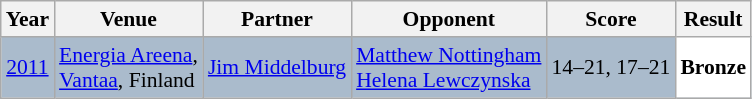<table class="sortable wikitable" style="font-size: 90%;">
<tr>
<th>Year</th>
<th>Venue</th>
<th>Partner</th>
<th>Opponent</th>
<th>Score</th>
<th>Result</th>
</tr>
<tr style="background:#AABBCC">
<td align="center"><a href='#'>2011</a></td>
<td align="left"><a href='#'>Energia Areena</a>,<br><a href='#'>Vantaa</a>, Finland</td>
<td align="left"> <a href='#'>Jim Middelburg</a></td>
<td align="left"> <a href='#'>Matthew Nottingham</a><br> <a href='#'>Helena Lewczynska</a></td>
<td align="left">14–21, 17–21</td>
<td style="text-align:left; background:white"> <strong>Bronze</strong></td>
</tr>
</table>
